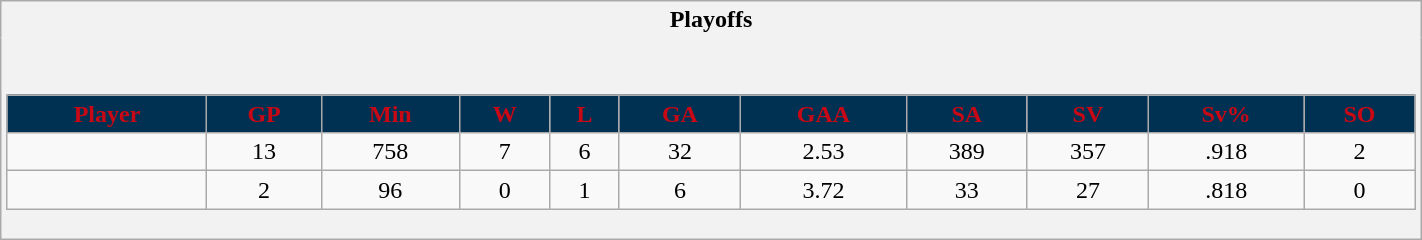<table class="wikitable" style="border: 1px solid #aaa;" width="75%">
<tr>
<th style="border: 0;">Playoffs</th>
</tr>
<tr>
<td style="background: #f2f2f2; border: 0; text-align: center;"><br><table class="wikitable sortable" width="100%">
<tr align="center"  bgcolor="#dddddd">
<th style="background:#003153;color:#C80815;">Player</th>
<th style="background:#003153;color:#C80815;">GP</th>
<th style="background:#003153;color:#C80815;">Min</th>
<th style="background:#003153;color:#C80815;">W</th>
<th style="background:#003153;color:#C80815;">L</th>
<th style="background:#003153;color:#C80815;">GA</th>
<th style="background:#003153;color:#C80815;">GAA</th>
<th style="background:#003153;color:#C80815;">SA</th>
<th style="background:#003153;color:#C80815;">SV</th>
<th style="background:#003153;color:#C80815;">Sv%</th>
<th style="background:#003153;color:#C80815;">SO</th>
</tr>
<tr align=center>
<td></td>
<td>13</td>
<td>758</td>
<td>7</td>
<td>6</td>
<td>32</td>
<td>2.53</td>
<td>389</td>
<td>357</td>
<td>.918</td>
<td>2</td>
</tr>
<tr align=center>
<td></td>
<td>2</td>
<td>96</td>
<td>0</td>
<td>1</td>
<td>6</td>
<td>3.72</td>
<td>33</td>
<td>27</td>
<td>.818</td>
<td>0</td>
</tr>
</table>
</td>
</tr>
</table>
